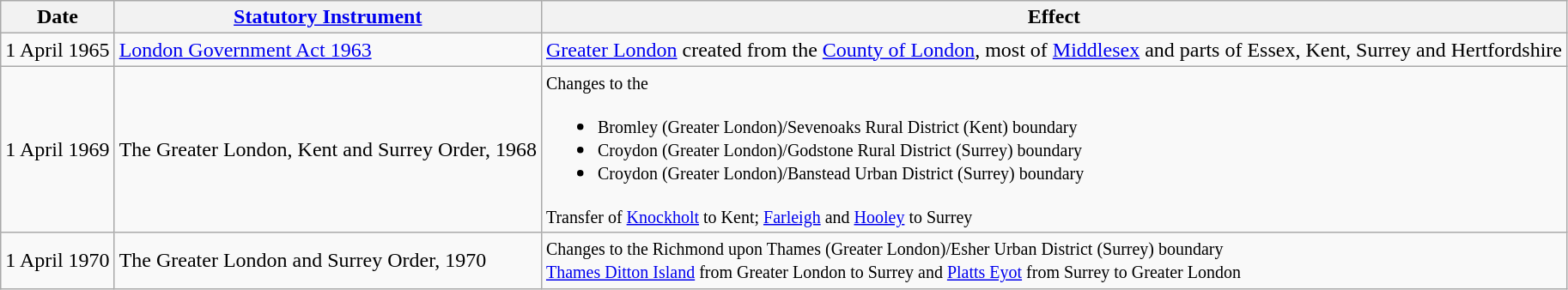<table class="wikitable sortable">
<tr>
<th>Date</th>
<th><a href='#'>Statutory Instrument</a></th>
<th>Effect</th>
</tr>
<tr>
<td>1 April 1965</td>
<td><a href='#'>London Government Act 1963</a></td>
<td><a href='#'>Greater London</a> created from the <a href='#'>County of London</a>, most of <a href='#'>Middlesex</a> and parts of Essex, Kent, Surrey and Hertfordshire</td>
</tr>
<tr>
<td>1 April 1969</td>
<td>The Greater London, Kent and Surrey Order, 1968</td>
<td><small>Changes to the</small><br><ul><li><small>Bromley (Greater London)/Sevenoaks Rural District (Kent) boundary</small></li><li><small>Croydon (Greater London)/Godstone Rural District (Surrey) boundary</small></li><li><small>Croydon (Greater London)/Banstead Urban District (Surrey) boundary</small></li></ul><small>Transfer of <a href='#'>Knockholt</a> to Kent; <a href='#'>Farleigh</a> and <a href='#'>Hooley</a> to Surrey</small></td>
</tr>
<tr>
<td>1 April 1970</td>
<td>The Greater London and Surrey Order, 1970</td>
<td><small>Changes to the Richmond upon Thames (Greater London)/Esher Urban District (Surrey) boundary</small><br><small><a href='#'>Thames Ditton Island</a> from Greater London to Surrey and <a href='#'>Platts Eyot</a> from Surrey to Greater London</small></td>
</tr>
</table>
